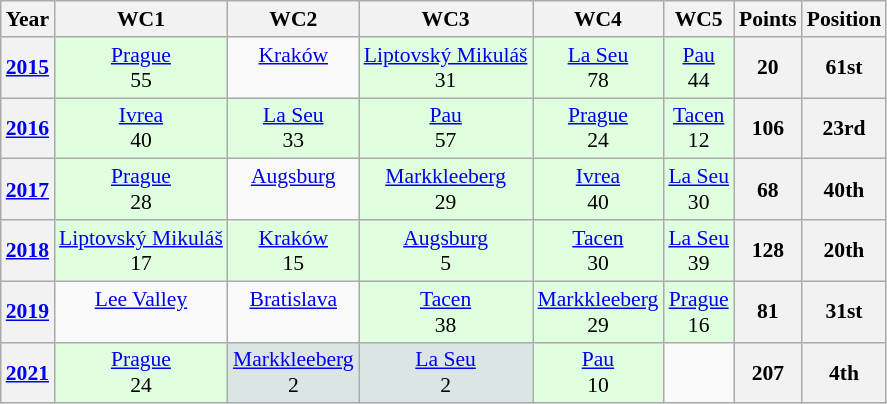<table class="wikitable" style="font-size: 90%; text-align: center">
<tr>
<th>Year</th>
<th>WC1</th>
<th>WC2</th>
<th>WC3</th>
<th>WC4</th>
<th>WC5</th>
<th>Points</th>
<th>Position</th>
</tr>
<tr>
<th><a href='#'>2015</a></th>
<td style="background:#DFFFDF;"><a href='#'>Prague</a> <br>55</td>
<td><a href='#'>Kraków</a> <br> </td>
<td style="background:#DFFFDF;"><a href='#'> Liptovský Mikuláš</a> <br>31</td>
<td style="background:#DFFFDF;"><a href='#'>La Seu</a> <br>78</td>
<td style="background:#DFFFDF;"><a href='#'>Pau</a> <br>44</td>
<th>20</th>
<th>61st</th>
</tr>
<tr>
<th><a href='#'>2016</a></th>
<td style="background:#DFFFDF;"><a href='#'>Ivrea</a> <br>40</td>
<td style="background:#DFFFDF;"><a href='#'>La Seu</a> <br>33</td>
<td style="background:#DFFFDF;"><a href='#'>Pau</a> <br>57</td>
<td style="background:#DFFFDF;"><a href='#'>Prague</a> <br>24</td>
<td style="background:#DFFFDF;"><a href='#'>Tacen</a> <br>12</td>
<th>106</th>
<th>23rd</th>
</tr>
<tr>
<th><a href='#'>2017</a></th>
<td style="background:#DFFFDF;"><a href='#'>Prague</a> <br>28</td>
<td><a href='#'>Augsburg</a> <br> </td>
<td style="background:#DFFFDF;"><a href='#'>Markkleeberg</a><br>29</td>
<td style="background:#DFFFDF;"><a href='#'>Ivrea</a> <br>40</td>
<td style="background:#DFFFDF;"><a href='#'>La Seu</a> <br>30</td>
<th>68</th>
<th>40th</th>
</tr>
<tr>
<th><a href='#'>2018</a></th>
<td style="background:#DFFFDF;"><a href='#'> Liptovský Mikuláš</a> <br>17</td>
<td style="background:#DFFFDF;"><a href='#'>Kraków</a> <br>15</td>
<td style="background:#DFFFDF;"><a href='#'>Augsburg</a> <br>5</td>
<td style="background:#DFFFDF;"><a href='#'>Tacen</a> <br>30</td>
<td style="background:#DFFFDF;"><a href='#'>La Seu</a> <br>39</td>
<th>128</th>
<th>20th</th>
</tr>
<tr>
<th><a href='#'>2019</a></th>
<td><a href='#'>Lee Valley</a> <br> </td>
<td><a href='#'>Bratislava</a> <br> </td>
<td style="background:#DFFFDF;"><a href='#'>Tacen</a> <br>38</td>
<td style="background:#DFFFDF;"><a href='#'>Markkleeberg</a><br>29</td>
<td style="background:#DFFFDF;"><a href='#'>Prague</a> <br>16</td>
<th>81</th>
<th>31st</th>
</tr>
<tr>
<th><a href='#'>2021</a></th>
<td style="background:#DFFFDF;"><a href='#'>Prague</a> <br>24</td>
<td style="background:#DCE5E5;"><a href='#'>Markkleeberg</a><br>2</td>
<td style="background:#DCE5E5;"><a href='#'>La Seu</a> <br>2</td>
<td style="background:#DFFFDF;"><a href='#'>Pau</a> <br>10</td>
<td></td>
<th>207</th>
<th>4th</th>
</tr>
</table>
